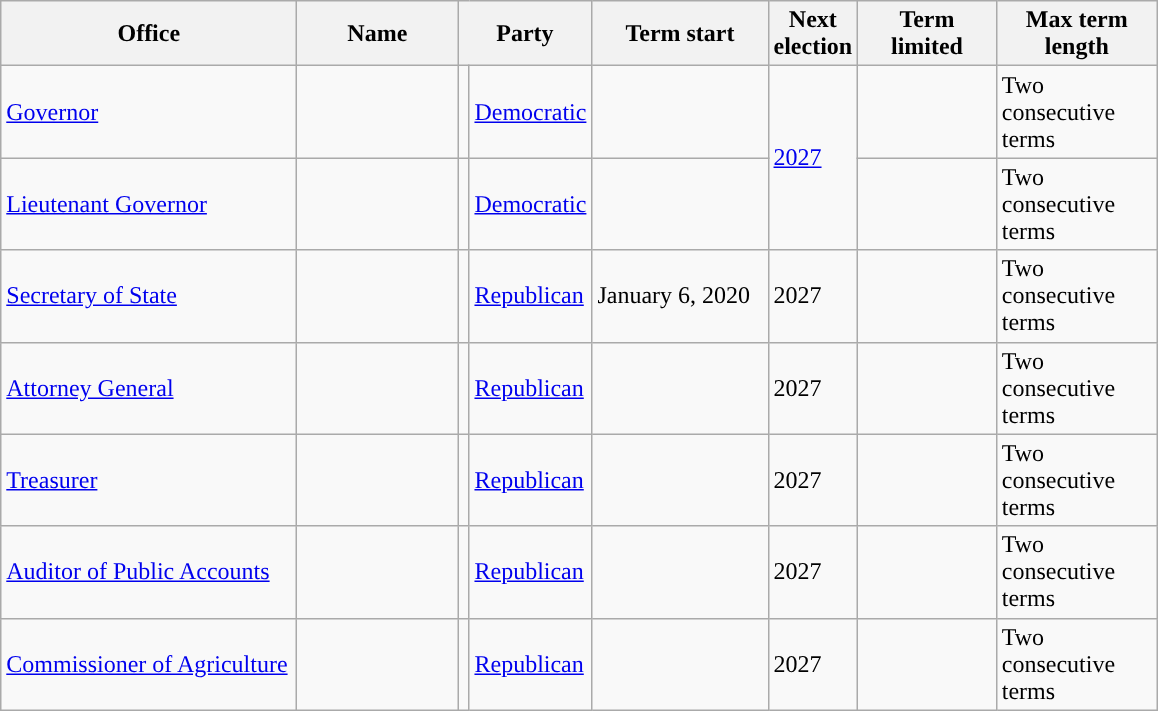<table class="sortable wikitable">
<tr>
<th scope="col" width=190>Office</th>
<th scope="col" width=100>Name</th>
<th scope="col" width=75 colspan=2>Party</th>
<th scope="col" width=110>Term start</th>
<th scope="col" width=50>Next election</th>
<th scope="col" width=85>Term limited</th>
<th scope="col" width=100>Max term length</th>
</tr>
<tr>
<td><a href='#'>Governor</a></td>
<td></td>
<td style="background-color:"></td>
<td><a href='#'>Democratic</a></td>
<td></td>
<td rowspan=2><a href='#'>2027</a></td>
<td></td>
<td>Two consecutive terms</td>
</tr>
<tr>
<td><a href='#'>Lieutenant Governor</a></td>
<td></td>
<td style="background-color:"></td>
<td><a href='#'>Democratic</a></td>
<td></td>
<td></td>
<td>Two consecutive terms</td>
</tr>
<tr>
<td><a href='#'>Secretary of State</a></td>
<td></td>
<td style="background-color:"></td>
<td><a href='#'>Republican</a></td>
<td>January 6, 2020</td>
<td>2027</td>
<td></td>
<td>Two consecutive terms</td>
</tr>
<tr>
<td><a href='#'>Attorney General</a></td>
<td></td>
<td style="background-color:"></td>
<td><a href='#'>Republican</a></td>
<td></td>
<td>2027</td>
<td></td>
<td>Two consecutive terms</td>
</tr>
<tr>
<td><a href='#'>Treasurer</a></td>
<td></td>
<td style="background-color:"></td>
<td><a href='#'>Republican</a></td>
<td></td>
<td>2027</td>
<td></td>
<td>Two consecutive terms</td>
</tr>
<tr>
<td><a href='#'>Auditor of Public Accounts</a></td>
<td></td>
<td style="background-color:"></td>
<td><a href='#'>Republican</a></td>
<td></td>
<td>2027</td>
<td></td>
<td>Two consecutive terms</td>
</tr>
<tr>
<td><a href='#'>Commissioner of Agriculture</a></td>
<td></td>
<td style="background-color:"></td>
<td><a href='#'>Republican</a></td>
<td></td>
<td>2027</td>
<td></td>
<td>Two consecutive terms</td>
</tr>
</table>
